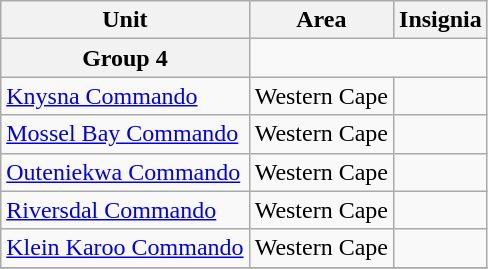<table class="wikitable">
<tr>
<th>Unit</th>
<th>Area</th>
<th>Insignia</th>
</tr>
<tr>
<th>Group 4</th>
</tr>
<tr>
<td><a href='#'>Knysna Commando</a></td>
<td>Western Cape</td>
<td></td>
</tr>
<tr>
<td><a href='#'>Mossel Bay Commando</a></td>
<td>Western Cape</td>
<td></td>
</tr>
<tr>
<td><a href='#'>Outeniekwa Commando</a></td>
<td>Western Cape</td>
<td></td>
</tr>
<tr>
<td><a href='#'>Riversdal Commando</a></td>
<td>Western Cape</td>
<td></td>
</tr>
<tr>
<td><a href='#'>Klein Karoo Commando</a></td>
<td>Western Cape</td>
<td></td>
</tr>
<tr>
</tr>
</table>
